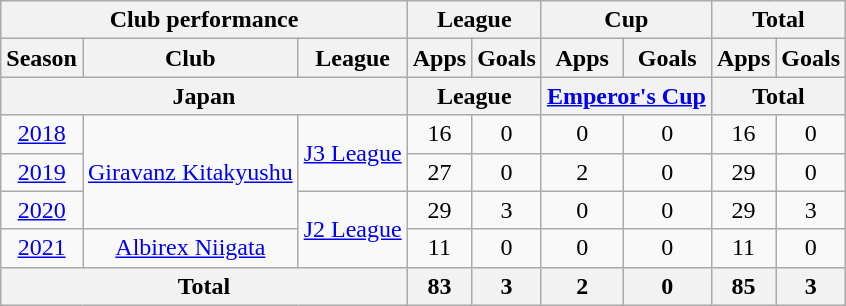<table class="wikitable" style="text-align:center;">
<tr>
<th colspan=3>Club performance</th>
<th colspan=2>League</th>
<th colspan=2>Cup</th>
<th colspan=2>Total</th>
</tr>
<tr>
<th>Season</th>
<th>Club</th>
<th>League</th>
<th>Apps</th>
<th>Goals</th>
<th>Apps</th>
<th>Goals</th>
<th>Apps</th>
<th>Goals</th>
</tr>
<tr>
<th colspan=3>Japan</th>
<th colspan=2>League</th>
<th colspan=2><a href='#'>Emperor's Cup</a></th>
<th colspan=2>Total</th>
</tr>
<tr>
<td><a href='#'>2018</a></td>
<td rowspan="3"><a href='#'>Giravanz Kitakyushu</a></td>
<td rowspan="2"><a href='#'>J3 League</a></td>
<td>16</td>
<td>0</td>
<td>0</td>
<td>0</td>
<td>16</td>
<td>0</td>
</tr>
<tr>
<td><a href='#'>2019</a></td>
<td>27</td>
<td>0</td>
<td>2</td>
<td>0</td>
<td>29</td>
<td>0</td>
</tr>
<tr>
<td><a href='#'>2020</a></td>
<td rowspan="2"><a href='#'>J2 League</a></td>
<td>29</td>
<td>3</td>
<td>0</td>
<td>0</td>
<td>29</td>
<td>3</td>
</tr>
<tr>
<td><a href='#'>2021</a></td>
<td><a href='#'>Albirex Niigata</a></td>
<td>11</td>
<td>0</td>
<td>0</td>
<td>0</td>
<td>11</td>
<td>0</td>
</tr>
<tr>
<th colspan=3>Total</th>
<th>83</th>
<th>3</th>
<th>2</th>
<th>0</th>
<th>85</th>
<th>3</th>
</tr>
</table>
